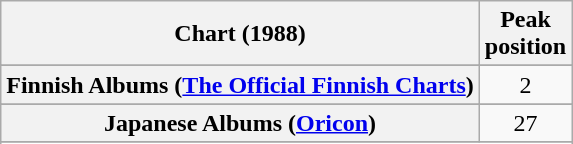<table class="wikitable sortable plainrowheaders">
<tr>
<th scope="col">Chart (1988)</th>
<th scope="col">Peak<br>position</th>
</tr>
<tr>
</tr>
<tr>
</tr>
<tr>
<th scope="row">Finnish Albums (<a href='#'>The Official Finnish Charts</a>)</th>
<td align="center">2</td>
</tr>
<tr>
</tr>
<tr>
<th scope="row">Japanese Albums (<a href='#'>Oricon</a>)</th>
<td align="center">27</td>
</tr>
<tr>
</tr>
<tr>
</tr>
<tr>
</tr>
<tr>
</tr>
<tr>
</tr>
</table>
